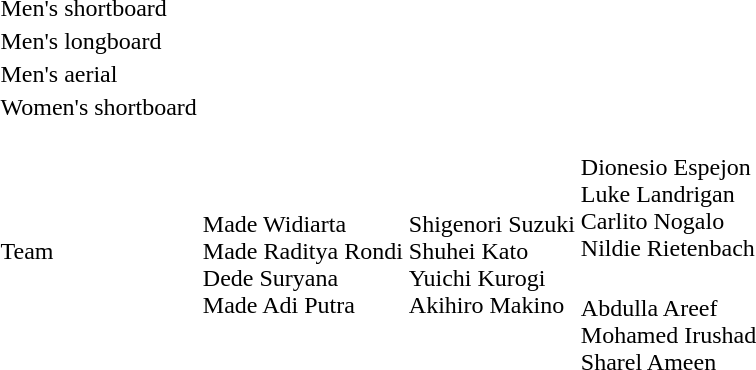<table>
<tr>
<td rowspan=2>Men's shortboard</td>
<td rowspan=2></td>
<td rowspan=2></td>
<td></td>
</tr>
<tr>
<td></td>
</tr>
<tr>
<td rowspan=2>Men's longboard</td>
<td rowspan=2></td>
<td rowspan=2></td>
<td></td>
</tr>
<tr>
<td></td>
</tr>
<tr>
<td rowspan=2>Men's aerial</td>
<td rowspan=2></td>
<td rowspan=2></td>
<td></td>
</tr>
<tr>
<td></td>
</tr>
<tr>
<td rowspan=2>Women's shortboard</td>
<td rowspan=2></td>
<td rowspan=2></td>
<td></td>
</tr>
<tr>
<td></td>
</tr>
<tr>
<td rowspan=2>Team</td>
<td rowspan=2><br>Made Widiarta<br>Made Raditya Rondi<br>Dede Suryana<br>Made Adi Putra</td>
<td rowspan=2><br>Shigenori Suzuki<br>Shuhei Kato<br>Yuichi Kurogi<br>Akihiro Makino</td>
<td><br>Dionesio Espejon<br>Luke Landrigan<br>Carlito Nogalo<br>Nildie Rietenbach</td>
</tr>
<tr>
<td><br>Abdulla Areef<br>Mohamed Irushad<br>Sharel Ameen</td>
</tr>
</table>
